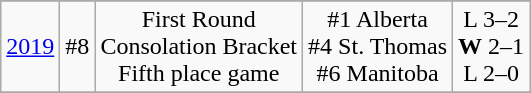<table class="wikitable" style="text-align:center">
<tr>
</tr>
<tr>
<td rowspan=1><a href='#'>2019</a></td>
<td>#8</td>
<td>First Round<br>Consolation Bracket<br>Fifth place game</td>
<td>#1 Alberta<br>#4 St. Thomas<br>#6 Manitoba</td>
<td>L 3–2<br><strong>W</strong> 2–1<br>L 2–0</td>
</tr>
<tr style="text-align:center;">
</tr>
</table>
